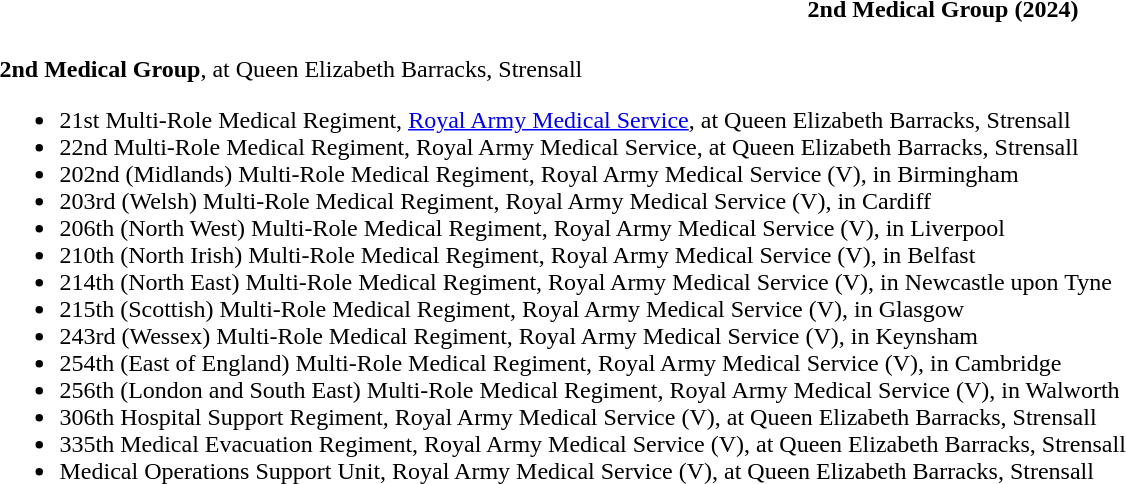<table class="toccolours collapsible collapsed" style="width:100%; background:transparent;">
<tr>
<th colspan=><strong>2nd Medical Group (2024)</strong></th>
</tr>
<tr>
<td colspan="2"><br><strong>2nd Medical Group</strong>, at Queen Elizabeth Barracks, Strensall<ul><li>21st Multi-Role Medical Regiment, <a href='#'>Royal Army Medical Service</a>, at Queen Elizabeth Barracks, Strensall</li><li>22nd Multi-Role Medical Regiment, Royal Army Medical Service, at Queen Elizabeth Barracks, Strensall</li><li>202nd (Midlands) Multi-Role Medical Regiment, Royal Army Medical Service (V), in Birmingham</li><li>203rd (Welsh) Multi-Role Medical Regiment, Royal Army Medical Service (V), in Cardiff</li><li>206th (North West) Multi-Role Medical Regiment, Royal Army Medical Service (V), in Liverpool</li><li>210th (North Irish) Multi-Role Medical Regiment, Royal Army Medical Service (V), in Belfast</li><li>214th (North East) Multi-Role Medical Regiment, Royal Army Medical Service (V), in Newcastle upon Tyne</li><li>215th (Scottish) Multi-Role Medical Regiment, Royal Army Medical Service (V), in Glasgow</li><li>243rd (Wessex) Multi-Role Medical Regiment, Royal Army Medical Service (V), in Keynsham</li><li>254th (East of England) Multi-Role Medical Regiment, Royal Army Medical Service (V), in Cambridge</li><li>256th (London and South East) Multi-Role Medical Regiment, Royal Army Medical Service (V), in Walworth</li><li>306th Hospital Support Regiment, Royal Army Medical Service (V), at Queen Elizabeth Barracks, Strensall</li><li>335th Medical Evacuation Regiment, Royal Army Medical Service (V), at Queen Elizabeth Barracks, Strensall</li><li>Medical Operations Support Unit, Royal Army Medical Service (V), at Queen Elizabeth Barracks, Strensall</li></ul></td>
</tr>
</table>
